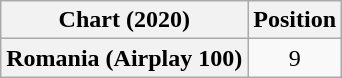<table class="wikitable plainrowheaders" style="text-align:center">
<tr>
<th scope="col">Chart (2020)</th>
<th scope="col">Position</th>
</tr>
<tr>
<th scope="row">Romania (Airplay 100)</th>
<td>9</td>
</tr>
</table>
